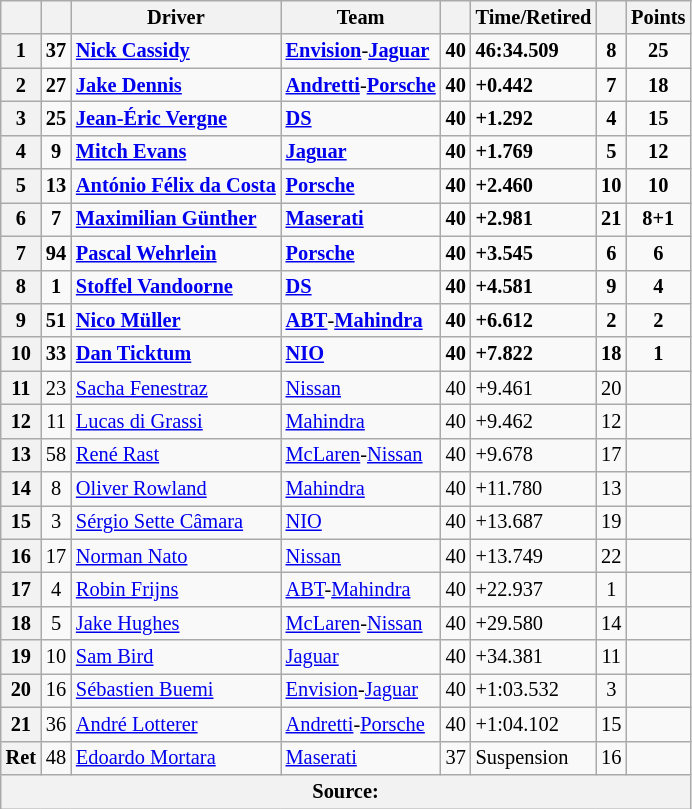<table class="wikitable sortable" style="font-size: 85%">
<tr>
<th scope="col"></th>
<th scope="col"></th>
<th scope="col">Driver</th>
<th scope="col">Team</th>
<th scope="col"></th>
<th scope="col" class="unsortable">Time/Retired</th>
<th scope="col"></th>
<th scope="col">Points</th>
</tr>
<tr>
<th scope="row">1</th>
<td align="center"><strong>37</strong></td>
<td data-sort-value="CAS"><strong> <a href='#'>Nick Cassidy</a></strong></td>
<td><a href='#'><strong>Envision</strong></a>-<a href='#'><strong>Jaguar</strong></a></td>
<td><strong>40</strong></td>
<td><strong>46:34.509</strong></td>
<td align="center"><strong>8</strong></td>
<td align="center"><strong>25</strong></td>
</tr>
<tr>
<th scope="row">2</th>
<td align="center"><strong>27</strong></td>
<td data-sort-value="DEN"><strong> <a href='#'>Jake Dennis</a></strong></td>
<td><a href='#'><strong>Andretti</strong></a>-<a href='#'><strong>Porsche</strong></a></td>
<td><strong>40</strong></td>
<td><strong>+0.442</strong></td>
<td align="center"><strong>7</strong></td>
<td align="center"><strong>18</strong></td>
</tr>
<tr>
<th scope="row">3</th>
<td align="center"><strong>25</strong></td>
<td data-sort-value="JEV"><strong> <a href='#'>Jean-Éric Vergne</a></strong></td>
<td><a href='#'><strong>DS</strong></a></td>
<td><strong>40</strong></td>
<td><strong>+1.292</strong></td>
<td align="center"><strong>4</strong></td>
<td align="center"><strong>15</strong></td>
</tr>
<tr>
<th scope="row">4</th>
<td align="center"><strong>9</strong></td>
<td data-sort-value="EVA"><strong> <a href='#'>Mitch Evans</a></strong></td>
<td><strong><a href='#'>Jaguar</a></strong></td>
<td><strong>40</strong></td>
<td><strong>+1.769</strong></td>
<td align="center"><strong>5</strong></td>
<td align="center"><strong>12</strong></td>
</tr>
<tr>
<th scope="row">5</th>
<td align="center"><strong>13</strong></td>
<td data-sort-value="DAC"><strong> <a href='#'>António Félix da Costa</a></strong></td>
<td><strong><a href='#'>Porsche</a></strong></td>
<td><strong>40</strong></td>
<td><strong>+2.460</strong></td>
<td align="center"><strong>10</strong></td>
<td align="center"><strong>10</strong></td>
</tr>
<tr>
<th scope="row">6</th>
<td align="center"><strong>7</strong></td>
<td data-sort-value="GUE"><strong> <a href='#'>Maximilian Günther</a></strong></td>
<td><strong><a href='#'>Maserati</a></strong></td>
<td><strong>40</strong></td>
<td><strong>+2.981</strong></td>
<td align="center"><strong>21</strong></td>
<td align="center"><strong>8+1</strong></td>
</tr>
<tr>
<th scope="row">7</th>
<td align="center"><strong>94</strong></td>
<td data-sort-value="WEH"><strong> <a href='#'>Pascal Wehrlein</a></strong></td>
<td><strong><a href='#'>Porsche</a></strong></td>
<td><strong>40</strong></td>
<td><strong>+3.545</strong></td>
<td align="center"><strong>6</strong></td>
<td align="center"><strong>6</strong></td>
</tr>
<tr>
<th scope="row">8</th>
<td align="center"><strong>1</strong></td>
<td data-sort-value="VAN"><strong> <a href='#'>Stoffel Vandoorne</a></strong></td>
<td><strong><a href='#'>DS</a></strong></td>
<td><strong>40</strong></td>
<td><strong>+4.581</strong></td>
<td align="center"><strong>9</strong></td>
<td align="center"><strong>4</strong></td>
</tr>
<tr>
<th scope="row">9</th>
<td align="center"><strong>51</strong></td>
<td data-sort-value="MUE"><strong> <a href='#'>Nico Müller</a></strong></td>
<td><a href='#'><strong>ABT</strong></a>-<a href='#'><strong>Mahindra</strong></a></td>
<td><strong>40</strong></td>
<td><strong>+6.612</strong></td>
<td align="center"><strong>2</strong></td>
<td align="center"><strong>2</strong></td>
</tr>
<tr>
<th scope="row">10</th>
<td align="center"><strong>33</strong></td>
<td data-sort-value="TIC"><strong> <a href='#'>Dan Ticktum</a></strong></td>
<td><strong><a href='#'>NIO</a></strong></td>
<td><strong>40</strong></td>
<td><strong>+7.822</strong></td>
<td align="center"><strong>18</strong></td>
<td align="center"><strong>1</strong></td>
</tr>
<tr>
<th scope="row">11</th>
<td align="center">23</td>
<td data-sort-value="FEN"> <a href='#'>Sacha Fenestraz</a></td>
<td><a href='#'>Nissan</a></td>
<td>40</td>
<td>+9.461</td>
<td align="center">20</td>
<td align="center"></td>
</tr>
<tr>
<th scope="row">12</th>
<td align="center">11</td>
<td data-sort-value="DIG"> <a href='#'>Lucas di Grassi</a></td>
<td><a href='#'>Mahindra</a></td>
<td>40</td>
<td>+9.462</td>
<td align="center">12</td>
<td align="center"></td>
</tr>
<tr>
<th scope="row">13</th>
<td align="center">58</td>
<td data-sort-value="RAS"> <a href='#'>René Rast</a></td>
<td><a href='#'>McLaren</a>-<a href='#'>Nissan</a></td>
<td>40</td>
<td>+9.678</td>
<td align="center">17</td>
<td align="center"></td>
</tr>
<tr>
<th scope="row">14</th>
<td align="center">8</td>
<td data-sort-value="ROW"> <a href='#'>Oliver Rowland</a></td>
<td><a href='#'>Mahindra</a></td>
<td>40</td>
<td>+11.780</td>
<td align="center">13</td>
<td align="center"></td>
</tr>
<tr>
<th scope="row">15</th>
<td align="center">3</td>
<td data-sort-value="SET"> <a href='#'>Sérgio Sette Câmara</a></td>
<td><a href='#'>NIO</a></td>
<td>40</td>
<td>+13.687</td>
<td align="center">19</td>
<td align="center"></td>
</tr>
<tr>
<th scope="row">16</th>
<td align="center">17</td>
<td data-sort-value="NAT"> <a href='#'>Norman Nato</a></td>
<td><a href='#'>Nissan</a></td>
<td>40</td>
<td>+13.749</td>
<td align="center">22</td>
<td align="center"></td>
</tr>
<tr>
<th scope="row">17</th>
<td align="center">4</td>
<td data-sort-value="FRI"> <a href='#'>Robin Frijns</a></td>
<td><a href='#'>ABT</a>-<a href='#'>Mahindra</a></td>
<td>40</td>
<td>+22.937</td>
<td align="center">1</td>
<td align="center"></td>
</tr>
<tr>
<th scope="row">18</th>
<td align="center">5</td>
<td data-sort-value="HUG"> <a href='#'>Jake Hughes</a></td>
<td><a href='#'>McLaren</a>-<a href='#'>Nissan</a></td>
<td>40</td>
<td>+29.580</td>
<td align="center">14</td>
<td align="center"></td>
</tr>
<tr>
<th scope="row">19</th>
<td align="center">10</td>
<td data-sort-value="BIR"> <a href='#'>Sam Bird</a></td>
<td><a href='#'>Jaguar</a></td>
<td>40</td>
<td>+34.381</td>
<td align="center">11</td>
<td align="center"></td>
</tr>
<tr>
<th scope="row">20</th>
<td align="center">16</td>
<td data-sort-value="BUE"> <a href='#'>Sébastien Buemi</a></td>
<td><a href='#'>Envision</a>-<a href='#'>Jaguar</a></td>
<td>40</td>
<td>+1:03.532</td>
<td align="center">3</td>
<td align="center"></td>
</tr>
<tr>
<th scope="row">21</th>
<td align="center">36</td>
<td data-sort-value="LOT"> <a href='#'>André Lotterer</a></td>
<td><a href='#'>Andretti</a>-<a href='#'>Porsche</a></td>
<td>40</td>
<td>+1:04.102</td>
<td align="center">15</td>
<td align="center"></td>
</tr>
<tr>
<th scope="row">Ret</th>
<td align="center">48</td>
<td data-sort-value="MOR"> <a href='#'>Edoardo Mortara</a></td>
<td><a href='#'>Maserati</a></td>
<td>37</td>
<td>Suspension</td>
<td align="center">16</td>
<td align="center"></td>
</tr>
<tr>
<th colspan="8">Source:</th>
</tr>
</table>
